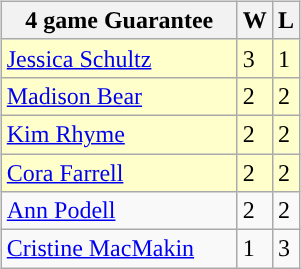<table table>
<tr>
<td valign=top width=10%><br><table class=wikitable>
<tr>
<th width=150>4 game Guarantee</th>
<th>W</th>
<th>L</th>
</tr>
<tr style="background:#ffffcc;">
<td> <a href='#'>Jessica Schultz</a></td>
<td>3</td>
<td>1</td>
</tr>
<tr style="background:#ffffcc;">
<td> <a href='#'>Madison Bear</a></td>
<td>2</td>
<td>2</td>
</tr>
<tr style="background:#ffffcc;">
<td> <a href='#'>Kim Rhyme</a></td>
<td>2</td>
<td>2</td>
</tr>
<tr style="background:#ffffcc;">
<td> <a href='#'>Cora Farrell</a></td>
<td>2</td>
<td>2</td>
</tr>
<tr>
<td> <a href='#'>Ann Podell</a></td>
<td>2</td>
<td>2</td>
</tr>
<tr>
<td> <a href='#'>Cristine MacMakin</a></td>
<td>1</td>
<td>3</td>
</tr>
</table>
</td>
</tr>
</table>
